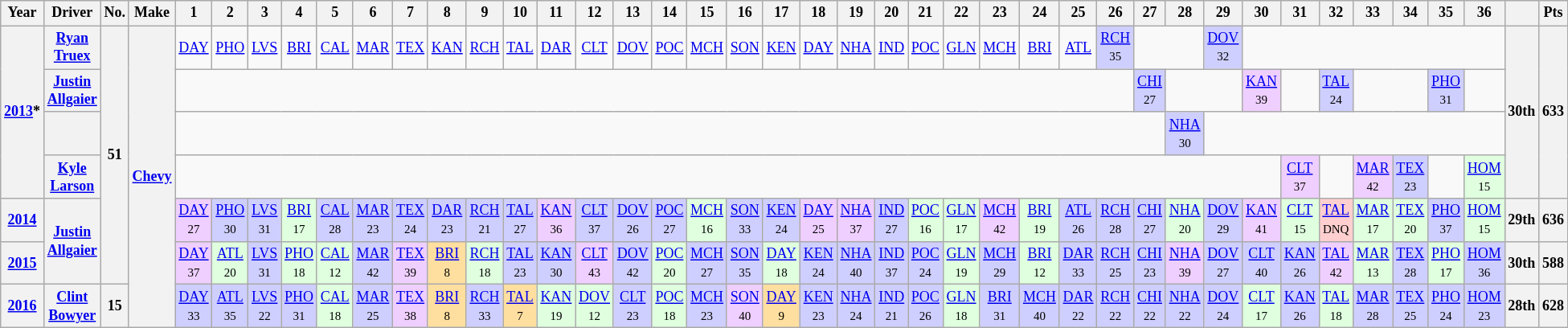<table class="wikitable" style="text-align:center; font-size:75%">
<tr>
<th>Year</th>
<th>Driver</th>
<th>No.</th>
<th>Make</th>
<th>1</th>
<th>2</th>
<th>3</th>
<th>4</th>
<th>5</th>
<th>6</th>
<th>7</th>
<th>8</th>
<th>9</th>
<th>10</th>
<th>11</th>
<th>12</th>
<th>13</th>
<th>14</th>
<th>15</th>
<th>16</th>
<th>17</th>
<th>18</th>
<th>19</th>
<th>20</th>
<th>21</th>
<th>22</th>
<th>23</th>
<th>24</th>
<th>25</th>
<th>26</th>
<th>27</th>
<th>28</th>
<th>29</th>
<th>30</th>
<th>31</th>
<th>32</th>
<th>33</th>
<th>34</th>
<th>35</th>
<th>36</th>
<th></th>
<th>Pts</th>
</tr>
<tr>
<th rowspan=4><a href='#'>2013</a>*</th>
<th><a href='#'>Ryan Truex</a></th>
<th rowspan=6>51</th>
<th rowspan=7><a href='#'>Chevy</a></th>
<td><a href='#'>DAY</a></td>
<td><a href='#'>PHO</a></td>
<td><a href='#'>LVS</a></td>
<td><a href='#'>BRI</a></td>
<td><a href='#'>CAL</a></td>
<td><a href='#'>MAR</a></td>
<td><a href='#'>TEX</a></td>
<td><a href='#'>KAN</a></td>
<td><a href='#'>RCH</a></td>
<td><a href='#'>TAL</a></td>
<td><a href='#'>DAR</a></td>
<td><a href='#'>CLT</a></td>
<td><a href='#'>DOV</a></td>
<td><a href='#'>POC</a></td>
<td><a href='#'>MCH</a></td>
<td><a href='#'>SON</a></td>
<td><a href='#'>KEN</a></td>
<td><a href='#'>DAY</a></td>
<td><a href='#'>NHA</a></td>
<td><a href='#'>IND</a></td>
<td><a href='#'>POC</a></td>
<td><a href='#'>GLN</a></td>
<td><a href='#'>MCH</a></td>
<td><a href='#'>BRI</a></td>
<td><a href='#'>ATL</a></td>
<td style="background:#CFCFFF;"><a href='#'>RCH</a><br><small>35</small></td>
<td colspan=2></td>
<td style="background:#CFCFFF;"><a href='#'>DOV</a><br><small>32</small></td>
<td colspan=7></td>
<th rowspan=4>30th</th>
<th rowspan=4>633</th>
</tr>
<tr>
<th><a href='#'>Justin Allgaier</a></th>
<td colspan=26></td>
<td style="background:#CFCFFF;"><a href='#'>CHI</a><br><small>27</small></td>
<td colspan=2></td>
<td style="background:#EFCFFF;"><a href='#'>KAN</a><br><small>39</small></td>
<td></td>
<td style="background:#CFCFFF;"><a href='#'>TAL</a><br><small>24</small></td>
<td colspan=2></td>
<td style="background:#CFCFFF;"><a href='#'>PHO</a><br><small>31</small></td>
<td></td>
</tr>
<tr>
<th></th>
<td colspan=27></td>
<td style="background:#CFCFFF;"><a href='#'>NHA</a><br><small>30</small></td>
<td colspan=8></td>
</tr>
<tr>
<th><a href='#'>Kyle Larson</a></th>
<td colspan=30></td>
<td style="background:#EFCFFF;"><a href='#'>CLT</a><br><small>37</small></td>
<td></td>
<td style="background:#EFCFFF;"><a href='#'>MAR</a><br><small>42</small></td>
<td style="background:#CFCFFF;"><a href='#'>TEX</a><br><small>23</small></td>
<td></td>
<td style="background:#DFFFDF;"><a href='#'>HOM</a><br><small>15</small></td>
</tr>
<tr>
<th><a href='#'>2014</a></th>
<th rowspan=2><a href='#'>Justin Allgaier</a></th>
<td style="background:#EFCFFF;"><a href='#'>DAY</a><br><small>27</small></td>
<td style="background:#CFCFFF;"><a href='#'>PHO</a><br><small>30</small></td>
<td style="background:#CFCFFF;"><a href='#'>LVS</a><br><small>31</small></td>
<td style="background:#DFFFDF;"><a href='#'>BRI</a><br><small>17</small></td>
<td style="background:#CFCFFF;"><a href='#'>CAL</a><br><small>28</small></td>
<td style="background:#CFCFFF;"><a href='#'>MAR</a><br><small>23</small></td>
<td style="background:#CFCFFF;"><a href='#'>TEX</a><br><small>24</small></td>
<td style="background:#CFCFFF;"><a href='#'>DAR</a><br><small>23</small></td>
<td style="background:#CFCFFF;"><a href='#'>RCH</a><br><small>21</small></td>
<td style="background:#CFCFFF;"><a href='#'>TAL</a><br><small>27</small></td>
<td style="background:#EFCFFF;"><a href='#'>KAN</a><br><small>36</small></td>
<td style="background:#CFCFFF;"><a href='#'>CLT</a><br><small>37</small></td>
<td style="background:#CFCFFF;"><a href='#'>DOV</a><br><small>26</small></td>
<td style="background:#CFCFFF;"><a href='#'>POC</a><br><small>27</small></td>
<td style="background:#DFFFDF;"><a href='#'>MCH</a><br><small>16</small></td>
<td style="background:#CFCFFF;"><a href='#'>SON</a><br><small>33</small></td>
<td style="background:#CFCFFF;"><a href='#'>KEN</a><br><small>24</small></td>
<td style="background:#EFCFFF;"><a href='#'>DAY</a><br><small>25</small></td>
<td style="background:#EFCFFF;"><a href='#'>NHA</a><br><small>37</small></td>
<td style="background:#CFCFFF;"><a href='#'>IND</a><br><small>27</small></td>
<td style="background:#DFFFDF;"><a href='#'>POC</a><br><small>16</small></td>
<td style="background:#DFFFDF;"><a href='#'>GLN</a><br><small>17</small></td>
<td style="background:#EFCFFF;"><a href='#'>MCH</a><br><small>42</small></td>
<td style="background:#DFFFDF;"><a href='#'>BRI</a><br><small>19</small></td>
<td style="background:#CFCFFF;"><a href='#'>ATL</a><br><small>26</small></td>
<td style="background:#CFCFFF;"><a href='#'>RCH</a><br><small>28</small></td>
<td style="background:#CFCFFF;"><a href='#'>CHI</a><br><small>27</small></td>
<td style="background:#DFFFDF;"><a href='#'>NHA</a><br><small>20</small></td>
<td style="background:#CFCFFF;"><a href='#'>DOV</a><br><small>29</small></td>
<td style="background:#EFCFFF;"><a href='#'>KAN</a><br><small>41</small></td>
<td style="background:#DFFFDF;"><a href='#'>CLT</a><br><small>15</small></td>
<td style="background:#FFCFCF;"><a href='#'>TAL</a><br><small>DNQ</small></td>
<td style="background:#DFFFDF;"><a href='#'>MAR</a><br><small>17</small></td>
<td style="background:#DFFFDF;"><a href='#'>TEX</a><br><small>20</small></td>
<td style="background:#CFCFFF;"><a href='#'>PHO</a><br><small>37</small></td>
<td style="background:#DFFFDF;"><a href='#'>HOM</a><br><small>15</small></td>
<th>29th</th>
<th>636</th>
</tr>
<tr>
<th><a href='#'>2015</a></th>
<td style="background:#EFCFFF;"><a href='#'>DAY</a><br><small>37</small></td>
<td style="background:#DFFFDF;"><a href='#'>ATL</a><br><small>20</small></td>
<td style="background:#CFCFFF;"><a href='#'>LVS</a><br><small>31</small></td>
<td style="background:#DFFFDF;"><a href='#'>PHO</a><br><small>18</small></td>
<td style="background:#DFFFDF;"><a href='#'>CAL</a><br><small>12</small></td>
<td style="background:#CFCFFF;"><a href='#'>MAR</a><br><small>42</small></td>
<td style="background:#EFCFFF;"><a href='#'>TEX</a><br><small>39</small></td>
<td style="background:#FFDF9F;"><a href='#'>BRI</a><br><small>8</small></td>
<td style="background:#DFFFDF;"><a href='#'>RCH</a><br><small>18</small></td>
<td style="background:#CFCFFF;"><a href='#'>TAL</a><br><small>23</small></td>
<td style="background:#CFCFFF;"><a href='#'>KAN</a><br><small>30</small></td>
<td style="background:#EFCFFF;"><a href='#'>CLT</a><br><small>43</small></td>
<td style="background:#CFCFFF;"><a href='#'>DOV</a><br><small>42</small></td>
<td style="background:#DFFFDF;"><a href='#'>POC</a><br><small>20</small></td>
<td style="background:#CFCFFF;"><a href='#'>MCH</a><br><small>27</small></td>
<td style="background:#CFCFFF;"><a href='#'>SON</a><br><small>35</small></td>
<td style="background:#DFFFDF;"><a href='#'>DAY</a><br><small>18</small></td>
<td style="background:#CFCFFF;"><a href='#'>KEN</a><br><small>24</small></td>
<td style="background:#CFCFFF;"><a href='#'>NHA</a><br><small>40</small></td>
<td style="background:#CFCFFF;"><a href='#'>IND</a><br><small>37</small></td>
<td style="background:#CFCFFF;"><a href='#'>POC</a><br><small>24</small></td>
<td style="background:#DFFFDF;"><a href='#'>GLN</a><br><small>19</small></td>
<td style="background:#CFCFFF;"><a href='#'>MCH</a><br><small>29</small></td>
<td style="background:#DFFFDF;"><a href='#'>BRI</a><br><small>12</small></td>
<td style="background:#CFCFFF;"><a href='#'>DAR</a><br><small>33</small></td>
<td style="background:#CFCFFF;"><a href='#'>RCH</a><br><small>25</small></td>
<td style="background:#CFCFFF;"><a href='#'>CHI</a><br><small>23</small></td>
<td style="background:#EFCFFF;"><a href='#'>NHA</a><br><small>39</small></td>
<td style="background:#CFCFFF;"><a href='#'>DOV</a><br><small>27</small></td>
<td style="background:#CFCFFF;"><a href='#'>CLT</a><br><small>40</small></td>
<td style="background:#CFCFFF;"><a href='#'>KAN</a><br><small>26</small></td>
<td style="background:#EFCFFF;"><a href='#'>TAL</a><br><small>42</small></td>
<td style="background:#DFFFDF;"><a href='#'>MAR</a><br><small>13</small></td>
<td style="background:#CFCFFF;"><a href='#'>TEX</a><br><small>28</small></td>
<td style="background:#DFFFDF;"><a href='#'>PHO</a><br><small>17</small></td>
<td style="background:#CFCFFF;"><a href='#'>HOM</a><br><small>36</small></td>
<th>30th</th>
<th>588</th>
</tr>
<tr>
<th><a href='#'>2016</a></th>
<th><a href='#'>Clint Bowyer</a></th>
<th>15</th>
<td style="background:#CFCFFF;"><a href='#'>DAY</a><br><small>33</small></td>
<td style="background:#CFCFFF;"><a href='#'>ATL</a><br><small>35</small></td>
<td style="background:#CFCFFF;"><a href='#'>LVS</a><br><small>22</small></td>
<td style="background:#CFCFFF;"><a href='#'>PHO</a><br><small>31</small></td>
<td style="background:#DFFFDF;"><a href='#'>CAL</a><br><small>18</small></td>
<td style="background:#CFCFFF;"><a href='#'>MAR</a><br><small>25</small></td>
<td style="background:#EFCFFF;"><a href='#'>TEX</a><br><small>38</small></td>
<td style="background:#FFDF9F;"><a href='#'>BRI</a><br><small>8</small></td>
<td style="background:#CFCFFF;"><a href='#'>RCH</a><br><small>33</small></td>
<td style="background:#FFDF9F;"><a href='#'>TAL</a><br><small>7</small></td>
<td style="background:#DFFFDF;"><a href='#'>KAN</a><br><small>19</small></td>
<td style="background:#DFFFDF;"><a href='#'>DOV</a><br><small>12</small></td>
<td style="background:#CFCFFF;"><a href='#'>CLT</a><br><small>23</small></td>
<td style="background:#DFFFDF;"><a href='#'>POC</a><br><small>18</small></td>
<td style="background:#CFCFFF;"><a href='#'>MCH</a><br><small>23</small></td>
<td style="background:#EFCFFF;"><a href='#'>SON</a><br><small>40</small></td>
<td style="background:#FFDF9F;"><a href='#'>DAY</a><br><small>9</small></td>
<td style="background:#CFCFFF;"><a href='#'>KEN</a><br><small>23</small></td>
<td style="background:#CFCFFF;"><a href='#'>NHA</a><br><small>24</small></td>
<td style="background:#CFCFFF;"><a href='#'>IND</a><br><small>21</small></td>
<td style="background:#CFCFFF;"><a href='#'>POC</a><br><small>26</small></td>
<td style="background:#DFFFDF;"><a href='#'>GLN</a><br><small>18</small></td>
<td style="background:#CFCFFF;"><a href='#'>BRI</a><br><small>31</small></td>
<td style="background:#CFCFFF;"><a href='#'>MCH</a><br><small>40</small></td>
<td style="background:#CFCFFF;"><a href='#'>DAR</a><br><small>22</small></td>
<td style="background:#CFCFFF;"><a href='#'>RCH</a><br><small>22</small></td>
<td style="background:#CFCFFF;"><a href='#'>CHI</a><br><small>22</small></td>
<td style="background:#CFCFFF;"><a href='#'>NHA</a><br><small>22</small></td>
<td style="background:#CFCFFF;"><a href='#'>DOV</a><br><small>24</small></td>
<td style="background:#DFFFDF;"><a href='#'>CLT</a><br><small>17</small></td>
<td style="background:#CFCFFF;"><a href='#'>KAN</a><br><small>26</small></td>
<td style="background:#DFFFDF;"><a href='#'>TAL</a><br><small>18</small></td>
<td style="background:#CFCFFF;"><a href='#'>MAR</a><br><small>28</small></td>
<td style="background:#CFCFFF;"><a href='#'>TEX</a><br><small>25</small></td>
<td style="background:#CFCFFF;"><a href='#'>PHO</a><br><small>24</small></td>
<td style="background:#CFCFFF;"><a href='#'>HOM</a><br><small>23</small></td>
<th>28th</th>
<th>628</th>
</tr>
</table>
